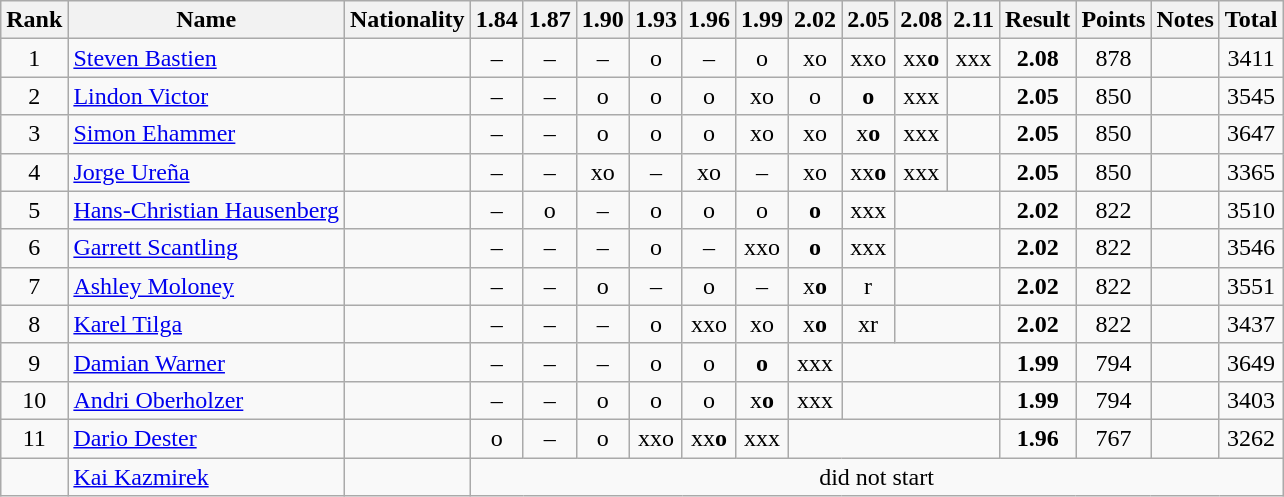<table class="wikitable sortable" style="text-align:center">
<tr>
<th>Rank</th>
<th>Name</th>
<th>Nationality</th>
<th>1.84</th>
<th>1.87</th>
<th>1.90</th>
<th>1.93</th>
<th>1.96</th>
<th>1.99</th>
<th>2.02</th>
<th>2.05</th>
<th>2.08</th>
<th>2.11</th>
<th>Result</th>
<th>Points</th>
<th>Notes</th>
<th>Total</th>
</tr>
<tr>
<td>1</td>
<td align="left"><a href='#'>Steven Bastien</a></td>
<td align=left></td>
<td>–</td>
<td>–</td>
<td>–</td>
<td>o</td>
<td>–</td>
<td>o</td>
<td>xo</td>
<td>xxo</td>
<td>xx<strong>o</strong></td>
<td>xxx</td>
<td><strong>2.08</strong></td>
<td>878</td>
<td></td>
<td>3411</td>
</tr>
<tr>
<td>2</td>
<td align="left"><a href='#'>Lindon Victor</a></td>
<td align=left></td>
<td>–</td>
<td>–</td>
<td>o</td>
<td>o</td>
<td>o</td>
<td>xo</td>
<td>o</td>
<td><strong>o</strong></td>
<td>xxx</td>
<td></td>
<td><strong>2.05</strong></td>
<td>850</td>
<td></td>
<td>3545</td>
</tr>
<tr>
<td>3</td>
<td align="left"><a href='#'>Simon Ehammer</a></td>
<td align=left></td>
<td>–</td>
<td>–</td>
<td>o</td>
<td>o</td>
<td>o</td>
<td>xo</td>
<td>xo</td>
<td>x<strong>o</strong></td>
<td>xxx</td>
<td></td>
<td><strong>2.05</strong></td>
<td>850</td>
<td></td>
<td>3647</td>
</tr>
<tr>
<td>4</td>
<td align="left"><a href='#'>Jorge Ureña</a></td>
<td align=left></td>
<td>–</td>
<td>–</td>
<td>xo</td>
<td>–</td>
<td>xo</td>
<td>–</td>
<td>xo</td>
<td>xx<strong>o</strong></td>
<td>xxx</td>
<td></td>
<td><strong>2.05</strong></td>
<td>850</td>
<td></td>
<td>3365</td>
</tr>
<tr>
<td>5</td>
<td align="left"><a href='#'>Hans-Christian Hausenberg</a></td>
<td align=left></td>
<td>–</td>
<td>o</td>
<td>–</td>
<td>o</td>
<td>o</td>
<td>o</td>
<td><strong>o</strong></td>
<td>xxx</td>
<td colspan=2></td>
<td><strong>2.02</strong></td>
<td>822</td>
<td></td>
<td>3510</td>
</tr>
<tr>
<td>6</td>
<td align="left"><a href='#'>Garrett Scantling</a></td>
<td align=left></td>
<td>–</td>
<td>–</td>
<td>–</td>
<td>o</td>
<td>–</td>
<td>xxo</td>
<td><strong>o</strong></td>
<td>xxx</td>
<td colspan=2></td>
<td><strong>2.02</strong></td>
<td>822</td>
<td></td>
<td>3546</td>
</tr>
<tr>
<td>7</td>
<td align="left"><a href='#'>Ashley Moloney</a></td>
<td align=left></td>
<td>–</td>
<td>–</td>
<td>o</td>
<td>–</td>
<td>o</td>
<td>–</td>
<td>x<strong>o</strong></td>
<td>r</td>
<td colspan=2></td>
<td><strong>2.02</strong></td>
<td>822</td>
<td></td>
<td>3551</td>
</tr>
<tr>
<td>8</td>
<td align="left"><a href='#'>Karel Tilga</a></td>
<td align=left></td>
<td>–</td>
<td>–</td>
<td>–</td>
<td>o</td>
<td>xxo</td>
<td>xo</td>
<td>x<strong>o</strong></td>
<td>xr</td>
<td colspan=2></td>
<td><strong>2.02</strong></td>
<td>822</td>
<td></td>
<td>3437</td>
</tr>
<tr>
<td>9</td>
<td align="left"><a href='#'>Damian Warner</a></td>
<td align=left></td>
<td>–</td>
<td>–</td>
<td>–</td>
<td>o</td>
<td>o</td>
<td><strong>o</strong></td>
<td>xxx</td>
<td colspan=3></td>
<td><strong>1.99</strong></td>
<td>794</td>
<td></td>
<td>3649</td>
</tr>
<tr>
<td>10</td>
<td align="left"><a href='#'>Andri Oberholzer</a></td>
<td align=left></td>
<td>–</td>
<td>–</td>
<td>o</td>
<td>o</td>
<td>o</td>
<td>x<strong>o</strong></td>
<td>xxx</td>
<td colspan=3></td>
<td><strong>1.99</strong></td>
<td>794</td>
<td></td>
<td>3403</td>
</tr>
<tr>
<td>11</td>
<td align="left"><a href='#'>Dario Dester</a></td>
<td align=left></td>
<td>o</td>
<td>–</td>
<td>o</td>
<td>xxo</td>
<td>xx<strong>o</strong></td>
<td>xxx</td>
<td colspan=4></td>
<td><strong>1.96</strong></td>
<td>767</td>
<td></td>
<td>3262</td>
</tr>
<tr>
<td></td>
<td align="left"><a href='#'>Kai Kazmirek</a></td>
<td align=left></td>
<td colspan=14>did not start</td>
</tr>
</table>
